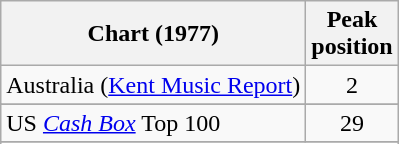<table class="wikitable sortable">
<tr>
<th>Chart (1977)</th>
<th>Peak<br>position</th>
</tr>
<tr>
<td>Australia (<a href='#'>Kent Music Report</a>)</td>
<td style="text-align:center;">2</td>
</tr>
<tr>
</tr>
<tr>
</tr>
<tr>
</tr>
<tr>
<td>US <a href='#'><em>Cash Box</em></a> Top 100</td>
<td align="center">29</td>
</tr>
<tr>
</tr>
<tr>
</tr>
</table>
